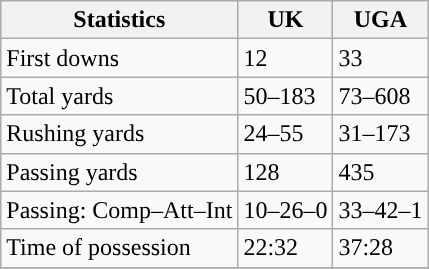<table class="wikitable" style="float: left;">
<tr>
<th>Statistics</th>
<th>UK</th>
<th>UGA</th>
</tr>
<tr>
<td>First downs</td>
<td>12</td>
<td>33</td>
</tr>
<tr>
<td>Total yards</td>
<td>50–183</td>
<td>73–608</td>
</tr>
<tr>
<td>Rushing yards</td>
<td>24–55</td>
<td>31–173</td>
</tr>
<tr>
<td>Passing yards</td>
<td>128</td>
<td>435</td>
</tr>
<tr>
<td>Passing: Comp–Att–Int</td>
<td>10–26–0</td>
<td>33–42–1</td>
</tr>
<tr>
<td>Time of possession</td>
<td>22:32</td>
<td>37:28</td>
</tr>
<tr>
</tr>
</table>
